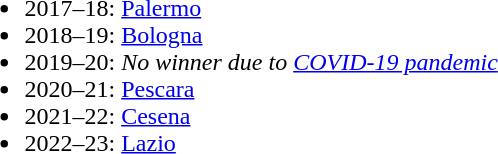<table>
<tr>
<td valign="top"><br><ul><li>2017–18: <a href='#'>Palermo</a></li><li>2018–19: <a href='#'>Bologna</a></li><li>2019–20: <em>No winner due to <a href='#'>COVID-19 pandemic</a></em></li><li>2020–21: <a href='#'>Pescara</a></li><li>2021–22: <a href='#'>Cesena</a></li><li>2022–23: <a href='#'>Lazio</a></li></ul></td>
</tr>
</table>
